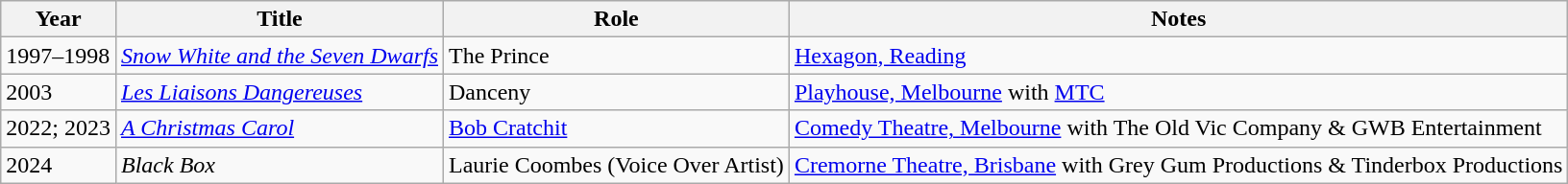<table class="wikitable plainrowheaders sortable">
<tr>
<th scope="col">Year</th>
<th scope="col">Title</th>
<th scope="col">Role</th>
<th scope="col" class="unsortable">Notes</th>
</tr>
<tr>
<td>1997–1998</td>
<td><em><a href='#'>Snow White and the Seven Dwarfs</a></em></td>
<td>The Prince</td>
<td><a href='#'>Hexagon, Reading</a></td>
</tr>
<tr>
<td>2003</td>
<td><em><a href='#'>Les Liaisons Dangereuses</a></em></td>
<td>Danceny</td>
<td><a href='#'>Playhouse, Melbourne</a> with <a href='#'>MTC</a></td>
</tr>
<tr>
<td>2022; 2023</td>
<td><em><a href='#'>A Christmas Carol</a></em></td>
<td><a href='#'>Bob Cratchit</a></td>
<td><a href='#'>Comedy Theatre, Melbourne</a> with The Old Vic Company & GWB Entertainment</td>
</tr>
<tr>
<td>2024</td>
<td><em>Black Box</em></td>
<td>Laurie Coombes (Voice Over Artist)</td>
<td><a href='#'>Cremorne Theatre, Brisbane</a> with Grey Gum Productions & Tinderbox Productions</td>
</tr>
</table>
